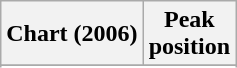<table class="wikitable sortable plainrowheaders" style="text-align:center">
<tr>
<th scope="col">Chart (2006)</th>
<th scope="col">Peak<br>position</th>
</tr>
<tr>
</tr>
<tr>
</tr>
</table>
